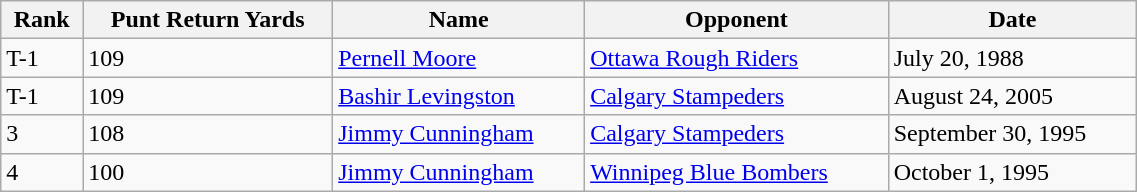<table class="wikitable" style="width:60%; text-align:left; border-collapse:collapse;">
<tr>
<th>Rank</th>
<th>Punt Return Yards</th>
<th>Name</th>
<th>Opponent</th>
<th>Date</th>
</tr>
<tr>
<td>T-1</td>
<td>109</td>
<td><a href='#'>Pernell Moore</a></td>
<td><a href='#'>Ottawa Rough Riders</a></td>
<td>July 20, 1988</td>
</tr>
<tr>
<td>T-1</td>
<td>109</td>
<td><a href='#'>Bashir Levingston</a></td>
<td><a href='#'>Calgary Stampeders</a></td>
<td>August 24, 2005</td>
</tr>
<tr>
<td>3</td>
<td>108</td>
<td><a href='#'>Jimmy Cunningham</a></td>
<td><a href='#'>Calgary Stampeders</a></td>
<td>September 30, 1995</td>
</tr>
<tr>
<td>4</td>
<td>100</td>
<td><a href='#'>Jimmy Cunningham</a></td>
<td><a href='#'>Winnipeg Blue Bombers</a></td>
<td>October 1, 1995</td>
</tr>
</table>
